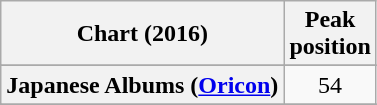<table class="wikitable sortable plainrowheaders" style="text-align:center">
<tr>
<th scope="col">Chart (2016)</th>
<th scope="col">Peak<br>position</th>
</tr>
<tr>
</tr>
<tr>
</tr>
<tr>
</tr>
<tr>
</tr>
<tr>
</tr>
<tr>
</tr>
<tr>
</tr>
<tr>
<th scope="row">Japanese Albums (<a href='#'>Oricon</a>)</th>
<td>54</td>
</tr>
<tr>
</tr>
<tr>
</tr>
<tr>
</tr>
<tr>
</tr>
<tr>
</tr>
<tr>
</tr>
<tr>
</tr>
</table>
